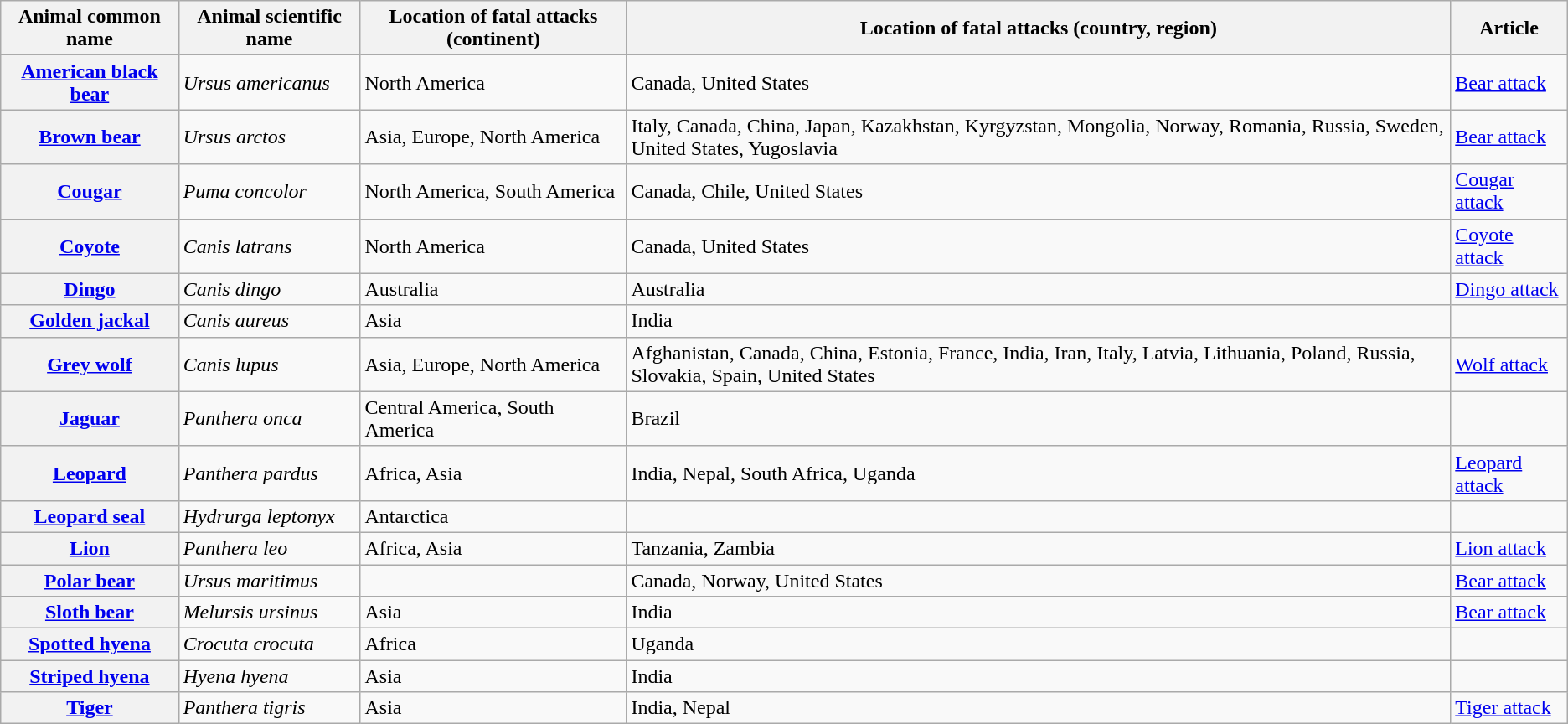<table class="wikitable sortable mw-collapsible">
<tr>
<th>Animal common name</th>
<th>Animal scientific name</th>
<th>Location of fatal attacks (continent)</th>
<th>Location of fatal attacks (country, region)</th>
<th>Article</th>
</tr>
<tr>
<th scope="row"><a href='#'>American black bear</a></th>
<td><em>Ursus americanus</em></td>
<td>North America</td>
<td>Canada, United States</td>
<td><a href='#'>Bear attack</a></td>
</tr>
<tr>
<th scope="row"><a href='#'>Brown bear</a></th>
<td><em>Ursus arctos</em></td>
<td>Asia, Europe, North America</td>
<td>Italy, Canada, China, Japan, Kazakhstan, Kyrgyzstan, Mongolia, Norway, Romania, Russia, Sweden, United States, Yugoslavia</td>
<td><a href='#'>Bear attack</a></td>
</tr>
<tr>
<th scope="row"><a href='#'>Cougar</a></th>
<td><em>Puma concolor</em></td>
<td>North America, South America</td>
<td>Canada, Chile, United States</td>
<td><a href='#'>Cougar attack</a></td>
</tr>
<tr>
<th scope="row"><a href='#'>Coyote</a></th>
<td><em>Canis latrans</em></td>
<td>North America</td>
<td>Canada, United States</td>
<td><a href='#'>Coyote attack</a></td>
</tr>
<tr>
<th scope="row"><a href='#'>Dingo</a></th>
<td><em>Canis dingo</em></td>
<td>Australia</td>
<td>Australia</td>
<td><a href='#'>Dingo attack</a></td>
</tr>
<tr>
<th scope="row"><a href='#'>Golden jackal</a></th>
<td><em>Canis aureus</em></td>
<td>Asia</td>
<td>India</td>
<td></td>
</tr>
<tr>
<th scope="row"><a href='#'>Grey wolf</a></th>
<td><em>Canis lupus</em></td>
<td>Asia, Europe, North America</td>
<td>Afghanistan, Canada, China,  Estonia, France, India, Iran, Italy, Latvia, Lithuania, Poland, Russia, Slovakia, Spain, United States</td>
<td><a href='#'>Wolf attack</a></td>
</tr>
<tr>
<th scope="row"><a href='#'>Jaguar</a></th>
<td><em>Panthera onca</em></td>
<td>Central America, South America</td>
<td>Brazil</td>
<td></td>
</tr>
<tr>
<th scope="row"><a href='#'>Leopard</a></th>
<td><em>Panthera pardus</em></td>
<td>Africa, Asia</td>
<td>India, Nepal, South Africa, Uganda</td>
<td><a href='#'>Leopard attack</a></td>
</tr>
<tr>
<th scope="row"><a href='#'>Leopard seal</a></th>
<td><em>Hydrurga leptonyx</em></td>
<td>Antarctica</td>
<td></td>
<td></td>
</tr>
<tr>
<th scope="row"><a href='#'>Lion</a></th>
<td><em>Panthera leo</em></td>
<td>Africa, Asia</td>
<td>Tanzania, Zambia</td>
<td><a href='#'>Lion attack</a></td>
</tr>
<tr>
<th scope="row"><a href='#'>Polar bear</a></th>
<td><em>Ursus maritimus</em></td>
<td></td>
<td>Canada, Norway, United States</td>
<td><a href='#'>Bear attack</a></td>
</tr>
<tr>
<th scope="row"><a href='#'>Sloth bear</a></th>
<td><em>Melursis ursinus</em></td>
<td>Asia</td>
<td>India</td>
<td><a href='#'>Bear attack</a></td>
</tr>
<tr>
<th scope="row"><a href='#'>Spotted hyena</a></th>
<td><em>Crocuta crocuta</em></td>
<td>Africa</td>
<td>Uganda</td>
<td></td>
</tr>
<tr>
<th scope="row"><a href='#'>Striped hyena</a></th>
<td><em>Hyena hyena</em></td>
<td>Asia</td>
<td>India</td>
<td></td>
</tr>
<tr>
<th scope="row"><a href='#'>Tiger</a></th>
<td><em>Panthera tigris</em></td>
<td>Asia</td>
<td>India, Nepal</td>
<td><a href='#'>Tiger attack</a></td>
</tr>
</table>
